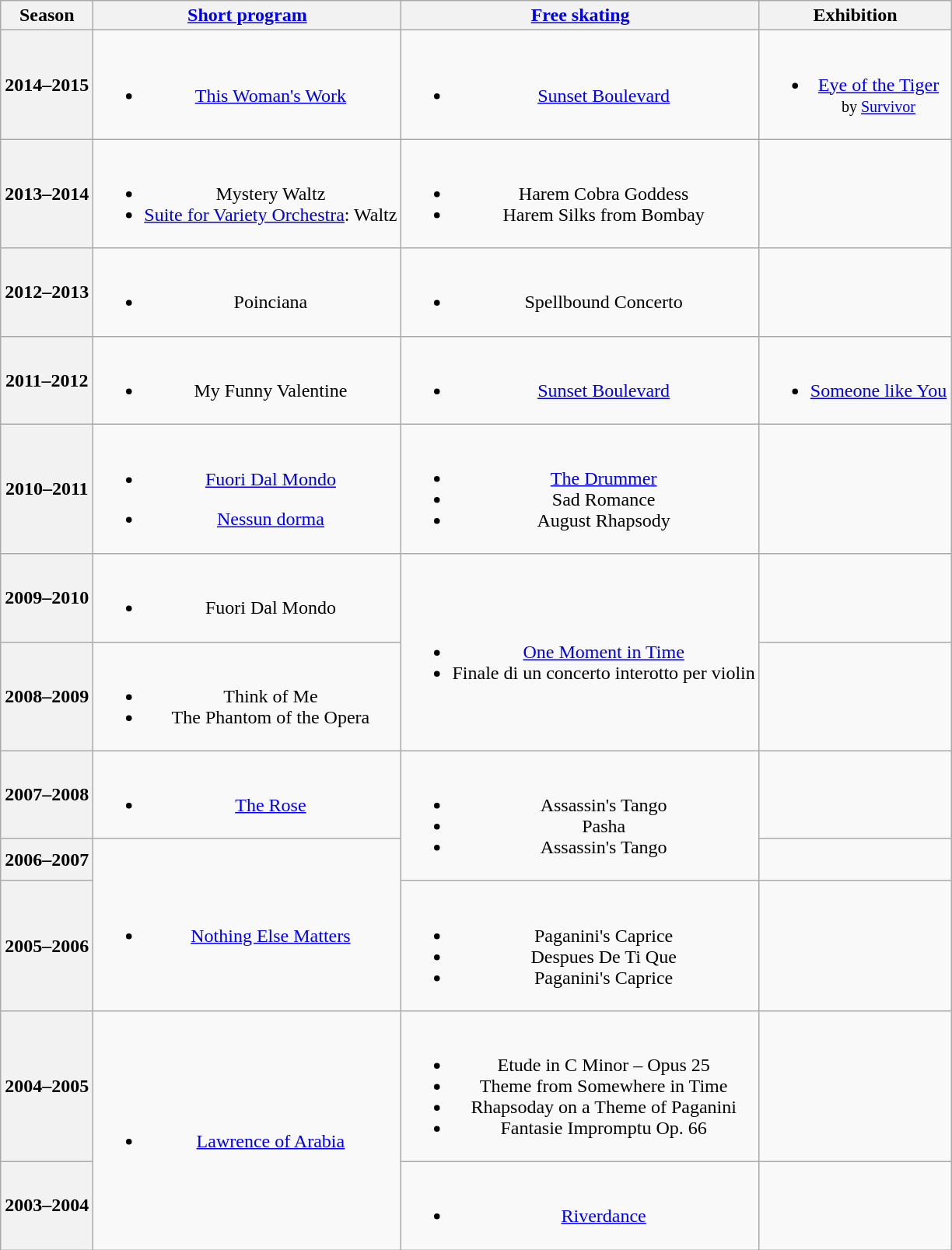<table class="wikitable" style="text-align:center">
<tr>
<th>Season</th>
<th><a href='#'>Short program</a></th>
<th><a href='#'>Free skating</a></th>
<th>Exhibition</th>
</tr>
<tr>
<th>2014–2015 <br> </th>
<td><br><ul><li><a href='#'>This Woman's Work</a> <br></li></ul></td>
<td><br><ul><li><a href='#'>Sunset Boulevard</a> <br></li></ul></td>
<td><br><ul><li><a href='#'>Eye of the Tiger</a> <br><small> by <a href='#'>Survivor</a> </small></li></ul></td>
</tr>
<tr>
<th>2013–2014 <br> </th>
<td><br><ul><li>Mystery Waltz <br></li><li><a href='#'>Suite for Variety Orchestra</a>: Waltz <br></li></ul></td>
<td><br><ul><li>Harem Cobra Goddess <br></li><li>Harem Silks from Bombay</li></ul></td>
<td></td>
</tr>
<tr>
<th>2012–2013 <br> </th>
<td><br><ul><li>Poinciana</li></ul></td>
<td><br><ul><li>Spellbound Concerto <br></li></ul></td>
<td></td>
</tr>
<tr>
<th>2011–2012 <br> </th>
<td><br><ul><li>My Funny Valentine <br></li></ul></td>
<td><br><ul><li><a href='#'>Sunset Boulevard</a> <br></li></ul></td>
<td><br><ul><li><a href='#'>Someone like You</a> <br></li></ul></td>
</tr>
<tr>
<th>2010–2011 <br> </th>
<td><br><ul><li><a href='#'>Fuori Dal Mondo</a> <br></li></ul><ul><li><a href='#'>Nessun dorma</a> <br></li></ul></td>
<td><br><ul><li><a href='#'>The Drummer</a> <br></li><li>Sad Romance <br></li><li>August Rhapsody <br></li></ul></td>
<td></td>
</tr>
<tr>
<th>2009–2010 <br> </th>
<td><br><ul><li>Fuori Dal Mondo <br></li></ul></td>
<td rowspan=2><br><ul><li><a href='#'>One Moment in Time</a> <br></li><li>Finale di un concerto interotto per violin <br></li></ul></td>
<td></td>
</tr>
<tr>
<th>2008–2009 <br> </th>
<td><br><ul><li>Think of Me <br></li><li>The Phantom of the Opera <br></li></ul></td>
<td></td>
</tr>
<tr>
<th>2007–2008 <br> </th>
<td><br><ul><li><a href='#'>The Rose</a> <br></li></ul></td>
<td rowspan=2><br><ul><li>Assassin's Tango <br></li><li>Pasha <br></li><li>Assassin's Tango</li></ul></td>
<td></td>
</tr>
<tr>
<th>2006–2007 <br> </th>
<td rowspan=2><br><ul><li><a href='#'>Nothing Else Matters</a> <br></li></ul></td>
<td></td>
</tr>
<tr>
<th>2005–2006 <br> </th>
<td><br><ul><li>Paganini's Caprice</li><li>Despues De Ti Que <br></li><li>Paganini's Caprice</li></ul></td>
<td></td>
</tr>
<tr>
<th>2004–2005 <br> </th>
<td rowspan=2><br><ul><li><a href='#'>Lawrence of Arabia</a> <br></li></ul></td>
<td><br><ul><li>Etude in C Minor – Opus 25 <br></li><li>Theme from Somewhere in Time <br></li><li>Rhapsoday on a Theme of Paganini <br></li><li>Fantasie Impromptu Op. 66 <br></li></ul></td>
<td></td>
</tr>
<tr>
<th>2003–2004 <br> </th>
<td><br><ul><li><a href='#'>Riverdance</a> <br></li></ul></td>
<td></td>
</tr>
</table>
